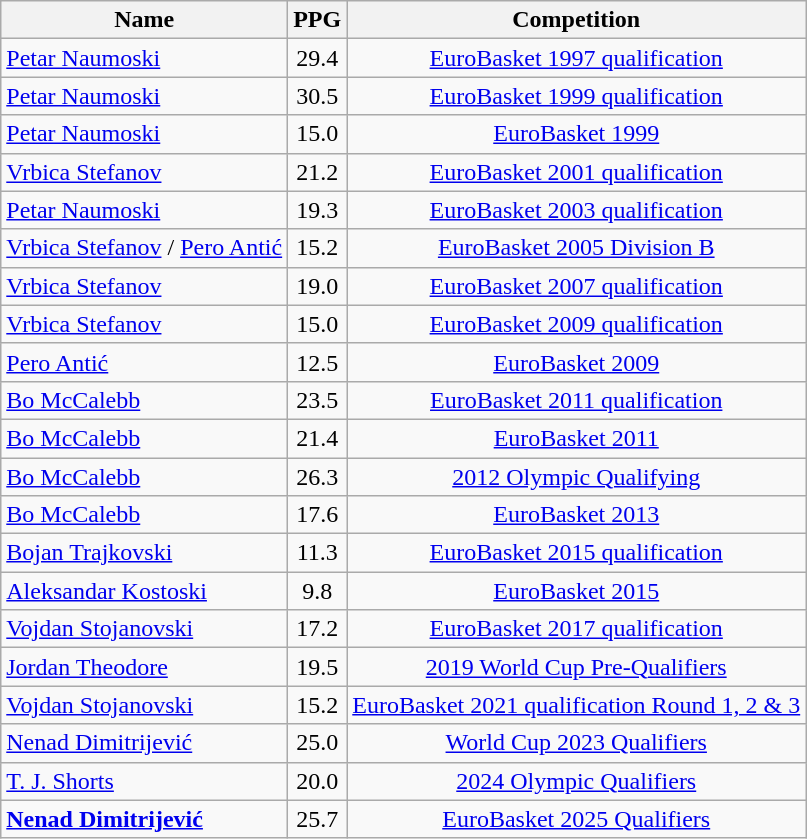<table class="wikitable sortable" style="text-align: center;">
<tr>
<th class="unsortable">Name</th>
<th>PPG</th>
<th class="unsortable">Competition</th>
</tr>
<tr>
<td style="text-align: left;"><a href='#'>Petar Naumoski</a></td>
<td>29.4</td>
<td><a href='#'>EuroBasket 1997 qualification</a></td>
</tr>
<tr>
<td style="text-align: left;"><a href='#'>Petar Naumoski</a></td>
<td>30.5</td>
<td><a href='#'>EuroBasket 1999 qualification</a></td>
</tr>
<tr>
<td style="text-align: left;"><a href='#'>Petar Naumoski</a></td>
<td>15.0</td>
<td><a href='#'>EuroBasket 1999</a></td>
</tr>
<tr>
<td style="text-align: left;"><a href='#'>Vrbica Stefanov</a></td>
<td>21.2</td>
<td><a href='#'>EuroBasket 2001 qualification</a></td>
</tr>
<tr>
<td style="text-align: left;"><a href='#'>Petar Naumoski</a></td>
<td>19.3</td>
<td><a href='#'>EuroBasket 2003 qualification</a></td>
</tr>
<tr>
<td style="text-align: left;"><a href='#'>Vrbica Stefanov</a> / <a href='#'>Pero Antić</a></td>
<td>15.2</td>
<td><a href='#'>EuroBasket 2005 Division B</a></td>
</tr>
<tr>
<td style="text-align: left;"><a href='#'>Vrbica Stefanov</a></td>
<td>19.0</td>
<td><a href='#'>EuroBasket 2007 qualification</a></td>
</tr>
<tr>
<td style="text-align: left;"><a href='#'>Vrbica Stefanov</a></td>
<td>15.0</td>
<td><a href='#'>EuroBasket 2009 qualification</a></td>
</tr>
<tr>
<td style="text-align: left;"><a href='#'>Pero Antić</a></td>
<td>12.5</td>
<td><a href='#'>EuroBasket 2009</a></td>
</tr>
<tr>
<td style="text-align: left;"><a href='#'>Bo McCalebb</a></td>
<td>23.5</td>
<td><a href='#'>EuroBasket 2011 qualification</a></td>
</tr>
<tr>
<td style="text-align: left;"><a href='#'>Bo McCalebb</a></td>
<td>21.4</td>
<td><a href='#'>EuroBasket 2011</a></td>
</tr>
<tr>
<td style="text-align: left;"><a href='#'>Bo McCalebb</a></td>
<td>26.3</td>
<td><a href='#'>2012 Olympic Qualifying</a></td>
</tr>
<tr>
<td style="text-align: left;"><a href='#'>Bo McCalebb</a></td>
<td>17.6</td>
<td><a href='#'>EuroBasket 2013</a></td>
</tr>
<tr>
<td style="text-align: left;"><a href='#'>Bojan Trajkovski</a></td>
<td>11.3</td>
<td><a href='#'>EuroBasket 2015 qualification</a></td>
</tr>
<tr>
<td style="text-align: left;"><a href='#'>Aleksandar Kostoski</a></td>
<td>9.8</td>
<td><a href='#'>EuroBasket 2015</a></td>
</tr>
<tr>
<td style="text-align: left;"><a href='#'>Vojdan Stojanovski</a></td>
<td>17.2</td>
<td><a href='#'>EuroBasket 2017 qualification</a></td>
</tr>
<tr>
<td style="text-align: left;"><a href='#'>Jordan Theodore</a></td>
<td>19.5</td>
<td><a href='#'>2019 World Cup Pre-Qualifiers</a></td>
</tr>
<tr>
<td style="text-align: left;"><a href='#'>Vojdan Stojanovski</a></td>
<td>15.2</td>
<td><a href='#'>EuroBasket 2021 qualification Round 1, 2 & 3</a></td>
</tr>
<tr>
<td style="text-align: left;"><a href='#'>Nenad Dimitrijević</a></td>
<td>25.0</td>
<td><a href='#'>World Cup 2023 Qualifiers</a></td>
</tr>
<tr>
<td style="text-align: left;"><a href='#'>T. J. Shorts</a></td>
<td>20.0</td>
<td><a href='#'>2024 Olympic Qualifiers</a></td>
</tr>
<tr>
<td style="text-align: left;"><strong><a href='#'>Nenad Dimitrijević</a></strong></td>
<td>25.7</td>
<td><a href='#'>EuroBasket 2025 Qualifiers</a></td>
</tr>
</table>
